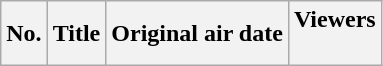<table class="wikitable plainrowheaders">
<tr>
<th style="width:20px;">No.</th>
<th>Title</th>
<th>Original air date</th>
<th>Viewers<br><br>


</th>
</tr>
</table>
